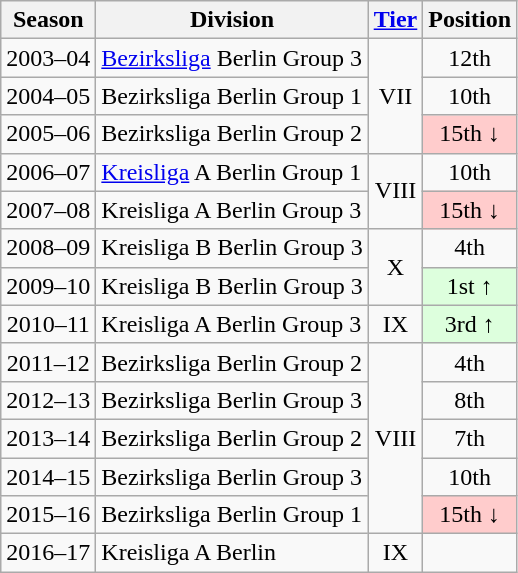<table class="wikitable">
<tr>
<th>Season</th>
<th>Division</th>
<th><a href='#'>Tier</a></th>
<th>Position</th>
</tr>
<tr align="center">
<td>2003–04</td>
<td align="left"><a href='#'>Bezirksliga</a> Berlin Group 3</td>
<td rowspan=3>VII</td>
<td>12th</td>
</tr>
<tr align="center">
<td>2004–05</td>
<td align="left">Bezirksliga Berlin Group 1</td>
<td>10th</td>
</tr>
<tr align="center">
<td>2005–06</td>
<td align="left">Bezirksliga Berlin Group 2</td>
<td style="background:#ffcccc">15th ↓</td>
</tr>
<tr align="center">
<td>2006–07</td>
<td align="left"><a href='#'>Kreisliga</a> A Berlin Group 1</td>
<td rowspan=2>VIII</td>
<td>10th</td>
</tr>
<tr align="center">
<td>2007–08</td>
<td align="left">Kreisliga A Berlin Group 3</td>
<td style="background:#ffcccc">15th ↓</td>
</tr>
<tr align="center">
<td>2008–09</td>
<td align="left">Kreisliga B Berlin Group 3</td>
<td rowspan=2>X</td>
<td>4th</td>
</tr>
<tr align="center">
<td>2009–10</td>
<td align="left">Kreisliga B Berlin Group 3</td>
<td style="background:#ddffdd">1st ↑</td>
</tr>
<tr align="center">
<td>2010–11</td>
<td align="left">Kreisliga A Berlin Group 3</td>
<td>IX</td>
<td style="background:#ddffdd">3rd ↑</td>
</tr>
<tr align="center">
<td>2011–12</td>
<td align="left">Bezirksliga Berlin Group 2</td>
<td rowspan=5>VIII</td>
<td>4th</td>
</tr>
<tr align="center">
<td>2012–13</td>
<td align="left">Bezirksliga Berlin Group 3</td>
<td>8th</td>
</tr>
<tr align="center">
<td>2013–14</td>
<td align="left">Bezirksliga Berlin Group 2</td>
<td>7th</td>
</tr>
<tr align="center">
<td>2014–15</td>
<td align="left">Bezirksliga Berlin Group 3</td>
<td>10th</td>
</tr>
<tr align="center">
<td>2015–16</td>
<td align="left">Bezirksliga Berlin Group 1</td>
<td style="background:#ffcccc">15th ↓</td>
</tr>
<tr align="center">
<td>2016–17</td>
<td align="left">Kreisliga A Berlin</td>
<td>IX</td>
<td></td>
</tr>
</table>
